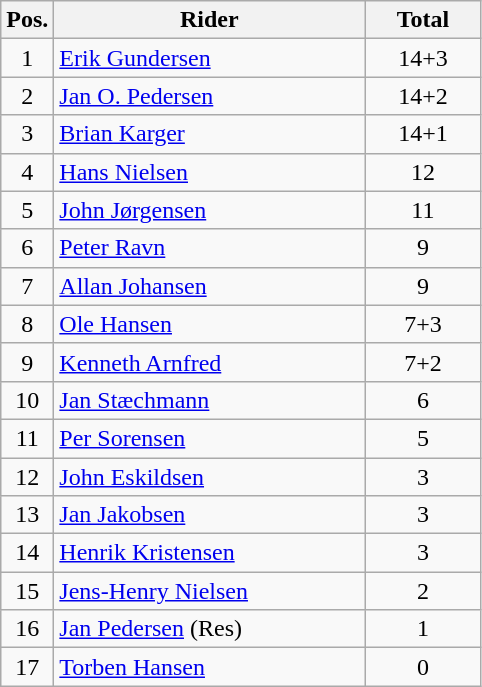<table class=wikitable>
<tr>
<th width=25px>Pos.</th>
<th width=200px>Rider</th>
<th width=70px>Total</th>
</tr>
<tr align=center >
<td>1</td>
<td align=left><a href='#'>Erik Gundersen</a></td>
<td>14+3</td>
</tr>
<tr align=center >
<td>2</td>
<td align=left><a href='#'>Jan O. Pedersen</a></td>
<td>14+2</td>
</tr>
<tr align=center >
<td>3</td>
<td align=left><a href='#'>Brian Karger</a></td>
<td>14+1</td>
</tr>
<tr align=center >
<td>4</td>
<td align=left><a href='#'>Hans Nielsen</a></td>
<td>12</td>
</tr>
<tr align=center >
<td>5</td>
<td align=left><a href='#'>John Jørgensen</a></td>
<td>11</td>
</tr>
<tr align=center >
<td>6</td>
<td align=left><a href='#'>Peter Ravn</a></td>
<td>9</td>
</tr>
<tr align=center >
<td>7</td>
<td align=left><a href='#'>Allan Johansen</a></td>
<td>9</td>
</tr>
<tr align=center>
<td>8</td>
<td align=left><a href='#'>Ole Hansen</a></td>
<td>7+3</td>
</tr>
<tr align=center>
<td>9</td>
<td align=left><a href='#'>Kenneth Arnfred</a></td>
<td>7+2</td>
</tr>
<tr align=center>
<td>10</td>
<td align=left><a href='#'>Jan Stæchmann</a></td>
<td>6</td>
</tr>
<tr align=center>
<td>11</td>
<td align=left><a href='#'>Per Sorensen</a></td>
<td>5</td>
</tr>
<tr align=center>
<td>12</td>
<td align=left><a href='#'>John Eskildsen</a></td>
<td>3</td>
</tr>
<tr align=center>
<td>13</td>
<td align=left><a href='#'>Jan Jakobsen</a></td>
<td>3</td>
</tr>
<tr align=center>
<td>14</td>
<td align=left><a href='#'>Henrik Kristensen</a></td>
<td>3</td>
</tr>
<tr align=center>
<td>15</td>
<td align=left><a href='#'>Jens-Henry Nielsen</a></td>
<td>2</td>
</tr>
<tr align=center>
<td>16</td>
<td align=left><a href='#'>Jan Pedersen</a> (Res)</td>
<td>1</td>
</tr>
<tr align=center>
<td>17</td>
<td align=left><a href='#'>Torben Hansen</a></td>
<td>0</td>
</tr>
</table>
